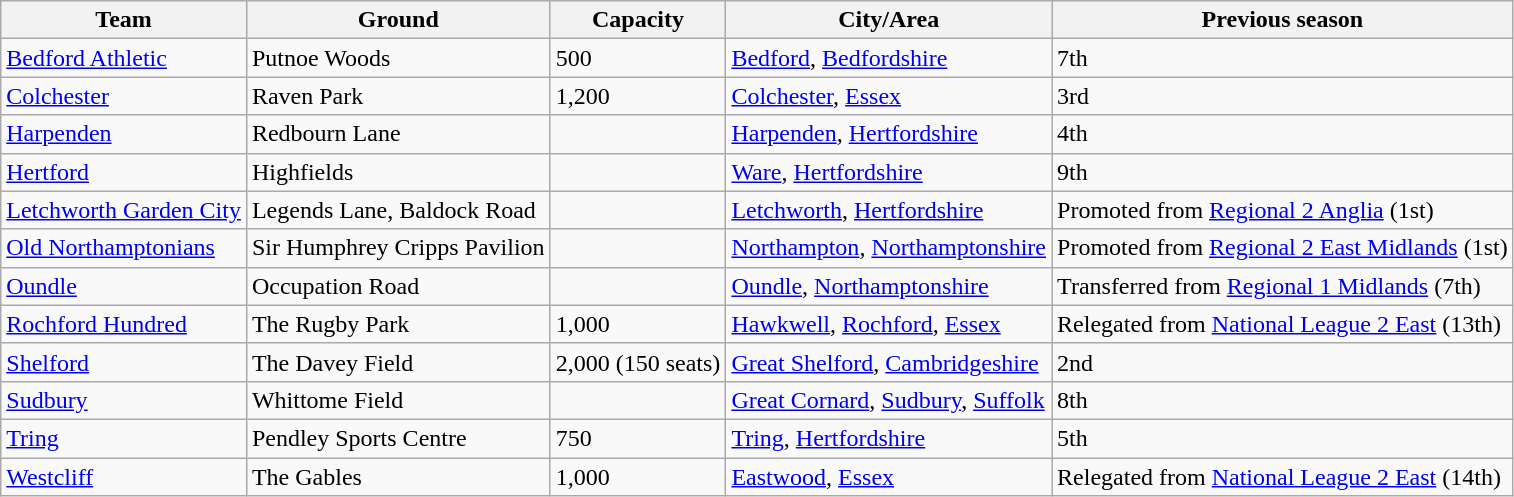<table class="wikitable sortable">
<tr>
<th>Team</th>
<th>Ground</th>
<th>Capacity</th>
<th>City/Area</th>
<th>Previous season</th>
</tr>
<tr>
<td><a href='#'>Bedford Athletic</a></td>
<td>Putnoe Woods</td>
<td>500</td>
<td><a href='#'>Bedford</a>, <a href='#'>Bedfordshire</a></td>
<td>7th</td>
</tr>
<tr>
<td><a href='#'>Colchester</a></td>
<td>Raven Park</td>
<td>1,200</td>
<td><a href='#'>Colchester</a>, <a href='#'>Essex</a></td>
<td>3rd</td>
</tr>
<tr>
<td><a href='#'>Harpenden</a></td>
<td>Redbourn Lane</td>
<td></td>
<td><a href='#'>Harpenden</a>, <a href='#'>Hertfordshire</a></td>
<td>4th</td>
</tr>
<tr>
<td><a href='#'>Hertford</a></td>
<td>Highfields</td>
<td></td>
<td><a href='#'>Ware</a>, <a href='#'>Hertfordshire</a></td>
<td>9th</td>
</tr>
<tr>
<td><a href='#'>Letchworth Garden City</a></td>
<td>Legends Lane,  Baldock Road</td>
<td></td>
<td><a href='#'>Letchworth</a>, <a href='#'>Hertfordshire</a></td>
<td>Promoted from <a href='#'>Regional 2 Anglia</a> (1st)</td>
</tr>
<tr>
<td><a href='#'>Old Northamptonians</a></td>
<td>Sir Humphrey Cripps Pavilion</td>
<td></td>
<td><a href='#'>Northampton</a>, <a href='#'>Northamptonshire</a></td>
<td>Promoted from <a href='#'>Regional 2 East Midlands</a> (1st)</td>
</tr>
<tr>
<td><a href='#'>Oundle</a></td>
<td>Occupation Road</td>
<td></td>
<td><a href='#'>Oundle</a>, <a href='#'>Northamptonshire</a></td>
<td>Transferred from <a href='#'>Regional 1 Midlands</a> (7th)</td>
</tr>
<tr>
<td><a href='#'>Rochford Hundred</a></td>
<td>The Rugby Park</td>
<td>1,000</td>
<td><a href='#'>Hawkwell</a>, <a href='#'>Rochford</a>, <a href='#'>Essex</a></td>
<td>Relegated from <a href='#'>National League 2 East</a> (13th)</td>
</tr>
<tr>
<td><a href='#'>Shelford</a></td>
<td>The Davey Field</td>
<td>2,000 (150 seats)</td>
<td><a href='#'>Great Shelford</a>, <a href='#'>Cambridgeshire</a></td>
<td>2nd</td>
</tr>
<tr>
<td><a href='#'>Sudbury</a></td>
<td>Whittome Field</td>
<td></td>
<td><a href='#'>Great Cornard</a>, <a href='#'>Sudbury</a>, <a href='#'>Suffolk</a></td>
<td>8th</td>
</tr>
<tr>
<td><a href='#'>Tring</a></td>
<td>Pendley Sports Centre</td>
<td>750</td>
<td><a href='#'>Tring</a>, <a href='#'>Hertfordshire</a></td>
<td>5th</td>
</tr>
<tr>
<td><a href='#'>Westcliff</a></td>
<td>The Gables</td>
<td>1,000</td>
<td><a href='#'>Eastwood</a>, <a href='#'>Essex</a></td>
<td>Relegated from <a href='#'>National League 2 East</a> (14th)</td>
</tr>
</table>
